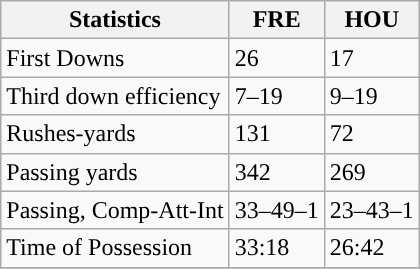<table class="wikitable">
<tr>
<th>Statistics</th>
<th>FRE</th>
<th>HOU</th>
</tr>
<tr>
<td>First Downs</td>
<td>26</td>
<td>17</td>
</tr>
<tr>
<td>Third down efficiency</td>
<td>7–19</td>
<td>9–19</td>
</tr>
<tr>
<td>Rushes-yards</td>
<td>131</td>
<td>72</td>
</tr>
<tr>
<td>Passing yards</td>
<td>342</td>
<td>269</td>
</tr>
<tr>
<td>Passing, Comp-Att-Int</td>
<td>33–49–1</td>
<td>23–43–1</td>
</tr>
<tr>
<td>Time of Possession</td>
<td>33:18</td>
<td>26:42</td>
</tr>
<tr>
</tr>
</table>
